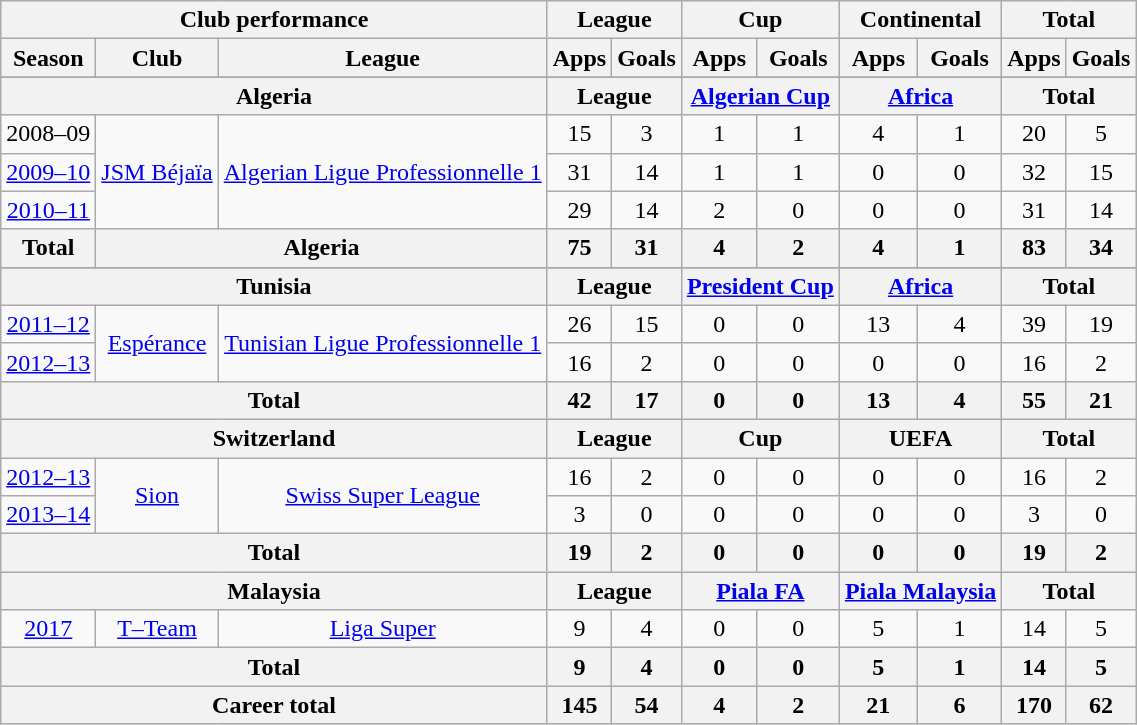<table class="wikitable" style="text-align:center">
<tr>
<th colspan=3>Club performance</th>
<th colspan=2>League</th>
<th colspan=2>Cup</th>
<th colspan=2>Continental</th>
<th colspan=2>Total</th>
</tr>
<tr>
<th>Season</th>
<th>Club</th>
<th>League</th>
<th>Apps</th>
<th>Goals</th>
<th>Apps</th>
<th>Goals</th>
<th>Apps</th>
<th>Goals</th>
<th>Apps</th>
<th>Goals</th>
</tr>
<tr>
</tr>
<tr>
<th colspan=3>Algeria</th>
<th colspan=2>League</th>
<th colspan=2><a href='#'>Algerian Cup</a></th>
<th colspan=2><a href='#'>Africa</a></th>
<th colspan=2>Total</th>
</tr>
<tr>
<td>2008–09</td>
<td rowspan="3"><a href='#'>JSM Béjaïa</a></td>
<td rowspan="3"><a href='#'>Algerian Ligue Professionnelle 1</a></td>
<td>15</td>
<td>3</td>
<td>1</td>
<td>1</td>
<td>4</td>
<td>1</td>
<td>20</td>
<td>5</td>
</tr>
<tr>
<td><a href='#'>2009–10</a></td>
<td>31</td>
<td>14</td>
<td>1</td>
<td>1</td>
<td>0</td>
<td>0</td>
<td>32</td>
<td>15</td>
</tr>
<tr>
<td><a href='#'>2010–11</a></td>
<td>29</td>
<td>14</td>
<td>2</td>
<td>0</td>
<td>0</td>
<td>0</td>
<td>31</td>
<td>14</td>
</tr>
<tr>
<th rowspan=1>Total</th>
<th colspan=2>Algeria</th>
<th>75</th>
<th>31</th>
<th>4</th>
<th>2</th>
<th>4</th>
<th>1</th>
<th>83</th>
<th>34</th>
</tr>
<tr>
</tr>
<tr>
<th colspan=3>Tunisia</th>
<th colspan=2>League</th>
<th colspan=2><a href='#'>President Cup</a></th>
<th colspan=2><a href='#'>Africa</a></th>
<th colspan=2>Total</th>
</tr>
<tr>
<td><a href='#'>2011–12</a></td>
<td rowspan="2"><a href='#'>Espérance</a></td>
<td rowspan="2"><a href='#'>Tunisian Ligue Professionnelle 1</a></td>
<td>26</td>
<td>15</td>
<td>0</td>
<td>0</td>
<td>13</td>
<td>4</td>
<td>39</td>
<td>19</td>
</tr>
<tr>
<td><a href='#'>2012–13</a></td>
<td>16</td>
<td>2</td>
<td>0</td>
<td>0</td>
<td>0</td>
<td>0</td>
<td>16</td>
<td>2</td>
</tr>
<tr>
<th colspan=3>Total</th>
<th>42</th>
<th>17</th>
<th>0</th>
<th>0</th>
<th>13</th>
<th>4</th>
<th>55</th>
<th>21</th>
</tr>
<tr>
<th colspan=3>Switzerland</th>
<th colspan=2>League</th>
<th colspan=2>Cup</th>
<th colspan=2>UEFA</th>
<th colspan=2>Total</th>
</tr>
<tr>
<td><a href='#'>2012–13</a></td>
<td rowspan="2"><a href='#'>Sion</a></td>
<td rowspan="2"><a href='#'>Swiss Super League</a></td>
<td>16</td>
<td>2</td>
<td>0</td>
<td>0</td>
<td>0</td>
<td>0</td>
<td>16</td>
<td>2</td>
</tr>
<tr>
<td><a href='#'>2013–14</a></td>
<td>3</td>
<td>0</td>
<td>0</td>
<td>0</td>
<td>0</td>
<td>0</td>
<td>3</td>
<td>0</td>
</tr>
<tr>
<th colspan=3>Total</th>
<th>19</th>
<th>2</th>
<th>0</th>
<th>0</th>
<th>0</th>
<th>0</th>
<th>19</th>
<th>2</th>
</tr>
<tr>
<th colspan=3>Malaysia</th>
<th colspan=2>League</th>
<th colspan=2><a href='#'>Piala FA</a></th>
<th colspan=2><a href='#'>Piala Malaysia</a></th>
<th colspan=2>Total</th>
</tr>
<tr>
<td><a href='#'>2017</a></td>
<td><a href='#'>T–Team</a></td>
<td><a href='#'>Liga Super</a></td>
<td>9</td>
<td>4</td>
<td>0</td>
<td>0</td>
<td>5</td>
<td>1</td>
<td>14</td>
<td>5</td>
</tr>
<tr>
<th colspan=3>Total</th>
<th>9</th>
<th>4</th>
<th>0</th>
<th>0</th>
<th>5</th>
<th>1</th>
<th>14</th>
<th>5</th>
</tr>
<tr>
<th colspan=3>Career total</th>
<th>145</th>
<th>54</th>
<th>4</th>
<th>2</th>
<th>21</th>
<th>6</th>
<th>170</th>
<th>62</th>
</tr>
</table>
